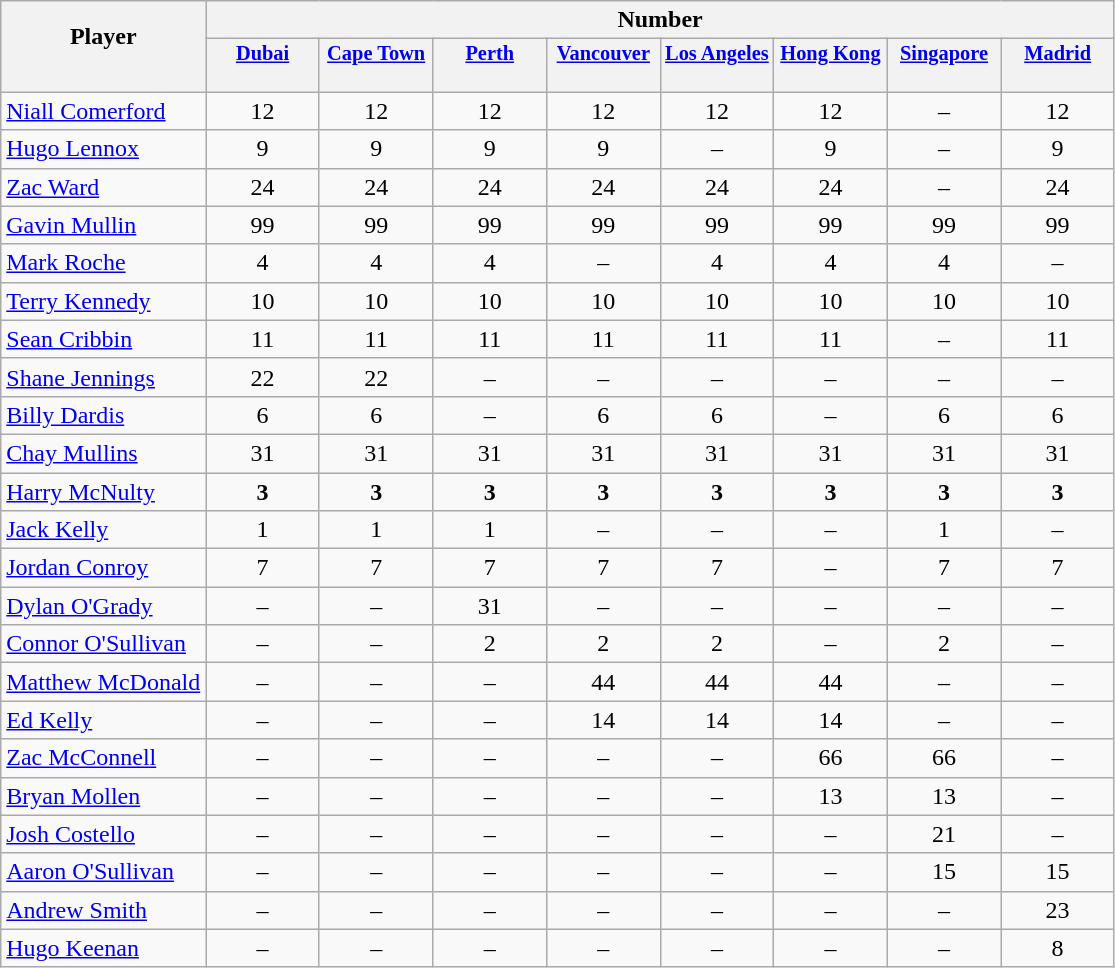<table class="wikitable sortable" style="text-align:center;">
<tr>
<th rowspan="2" style="border-bottom:0px;">Player</th>
<th colspan="8">Number</th>
</tr>
<tr>
<th valign="top" style="width:5.2em; border-bottom:0px; padding:2px; font-size:85%;"><a href='#'>Dubai</a></th>
<th valign="top" style="width:5.2em; border-bottom:0px; padding:2px; font-size:85%;"><a href='#'>Cape Town</a></th>
<th valign="top" style="width:5.2em; border-bottom:0px; padding:2px; font-size:85%;"><a href='#'>Perth</a></th>
<th valign="top" style="width:5.2em; border-bottom:0px; padding:2px; font-size:85%;"><a href='#'>Vancouver</a></th>
<th valign="top" style="width:5.2em; border-bottom:0px; padding:2px; font-size:85%;"><a href='#'>Los Angeles</a></th>
<th valign="top" style="width:5.2em; border-bottom:0px; padding:2px; font-size:85%;"><a href='#'>Hong Kong</a></th>
<th valign="top" style="width:5.2em; border-bottom:0px; padding:2px; font-size:85%;"><a href='#'>Singapore</a></th>
<th valign="top" style="width:5.2em; border-bottom:0px; padding:2px; font-size:85%;"><a href='#'>Madrid</a></th>
</tr>
<tr style="line-height:8px;">
<th style="border-top:0px;"> </th>
<th data-sort-type="number" style="border-top:0px;"></th>
<th data-sort-type="number" style="border-top:0px;"></th>
<th data-sort-type="number" style="border-top:0px;"></th>
<th data-sort-type="number" style="border-top:0px;"></th>
<th data-sort-type="number" style="border-top:0px;"></th>
<th data-sort-type="number" style="border-top:0px;"></th>
<th data-sort-type="number" style="border-top:0px;"></th>
<th data-sort-type="number" style="border-top:0px;"></th>
</tr>
<tr>
<td align="left"><a href='#'>Niall Comerford</a></td>
<td>12</td>
<td>12</td>
<td>12</td>
<td>12</td>
<td>12</td>
<td>12</td>
<td>–</td>
<td>12</td>
</tr>
<tr>
<td align="left"><a href='#'>Hugo Lennox</a></td>
<td>9</td>
<td>9</td>
<td>9</td>
<td>9</td>
<td>–</td>
<td>9</td>
<td>–</td>
<td>9</td>
</tr>
<tr>
<td align="left"><a href='#'>Zac Ward</a></td>
<td>24</td>
<td>24</td>
<td>24</td>
<td>24</td>
<td>24</td>
<td>24</td>
<td>–</td>
<td>24</td>
</tr>
<tr>
<td align="left"><a href='#'>Gavin Mullin</a></td>
<td>99</td>
<td>99</td>
<td>99</td>
<td>99</td>
<td>99</td>
<td>99</td>
<td>99</td>
<td>99</td>
</tr>
<tr>
<td align="left"><a href='#'>Mark Roche</a></td>
<td>4</td>
<td>4</td>
<td>4</td>
<td>–</td>
<td>4</td>
<td>4</td>
<td>4</td>
<td>–</td>
</tr>
<tr>
<td align="left"><a href='#'>Terry Kennedy</a></td>
<td>10</td>
<td>10</td>
<td>10</td>
<td>10</td>
<td>10</td>
<td>10</td>
<td>10</td>
<td>10</td>
</tr>
<tr>
<td align="left"><a href='#'>Sean Cribbin</a></td>
<td>11</td>
<td>11</td>
<td>11</td>
<td>11</td>
<td>11</td>
<td>11</td>
<td>–</td>
<td>11</td>
</tr>
<tr>
<td align="left"><a href='#'>Shane Jennings</a></td>
<td>22</td>
<td>22</td>
<td>–</td>
<td>–</td>
<td>–</td>
<td>–</td>
<td>–</td>
<td>–</td>
</tr>
<tr>
<td align="left"><a href='#'>Billy Dardis</a></td>
<td>6</td>
<td>6</td>
<td>–</td>
<td>6</td>
<td>6</td>
<td>–</td>
<td>6</td>
<td>6</td>
</tr>
<tr>
<td align="left"><a href='#'>Chay Mullins</a></td>
<td>31</td>
<td>31</td>
<td>31</td>
<td>31</td>
<td>31</td>
<td>31</td>
<td>31</td>
<td>31</td>
</tr>
<tr>
<td align="left"><a href='#'>Harry McNulty</a></td>
<td><strong>3</strong></td>
<td><strong>3</strong></td>
<td><strong>3</strong></td>
<td><strong>3</strong></td>
<td><strong>3</strong></td>
<td><strong>3</strong></td>
<td><strong>3</strong></td>
<td><strong>3</strong></td>
</tr>
<tr>
<td align="left"><a href='#'>Jack Kelly</a></td>
<td>1</td>
<td>1</td>
<td>1</td>
<td>–</td>
<td>–</td>
<td>–</td>
<td>1</td>
<td>–</td>
</tr>
<tr>
<td align="left"><a href='#'>Jordan Conroy</a></td>
<td>7</td>
<td>7</td>
<td>7</td>
<td>7</td>
<td>7</td>
<td>–</td>
<td>7</td>
<td>7</td>
</tr>
<tr>
<td align="left"><a href='#'>Dylan O'Grady</a></td>
<td>–</td>
<td>–</td>
<td>31</td>
<td>–</td>
<td>–</td>
<td>–</td>
<td>–</td>
<td>–</td>
</tr>
<tr>
<td align="left"><a href='#'>Connor O'Sullivan</a></td>
<td>–</td>
<td>–</td>
<td>2</td>
<td>2</td>
<td>2</td>
<td>–</td>
<td>2</td>
<td>–</td>
</tr>
<tr>
<td align="left"><a href='#'>Matthew McDonald</a></td>
<td>–</td>
<td>–</td>
<td>–</td>
<td>44</td>
<td>44</td>
<td>44</td>
<td>–</td>
<td>–</td>
</tr>
<tr>
<td align="left"><a href='#'>Ed Kelly</a></td>
<td>–</td>
<td>–</td>
<td>–</td>
<td>14</td>
<td>14</td>
<td>14</td>
<td>–</td>
<td>–</td>
</tr>
<tr>
<td align="left"><a href='#'>Zac McConnell</a></td>
<td>–</td>
<td>–</td>
<td>–</td>
<td>–</td>
<td>–</td>
<td>66</td>
<td>66</td>
<td>–</td>
</tr>
<tr>
<td align="left"><a href='#'>Bryan Mollen</a></td>
<td>–</td>
<td>–</td>
<td>–</td>
<td>–</td>
<td>–</td>
<td>13</td>
<td>13</td>
<td>–</td>
</tr>
<tr>
<td align="left"><a href='#'>Josh Costello</a></td>
<td>–</td>
<td>–</td>
<td>–</td>
<td>–</td>
<td>–</td>
<td>–</td>
<td>21</td>
<td>–</td>
</tr>
<tr>
<td align="left"><a href='#'>Aaron O'Sullivan</a></td>
<td>–</td>
<td>–</td>
<td>–</td>
<td>–</td>
<td>–</td>
<td>–</td>
<td>15</td>
<td>15</td>
</tr>
<tr>
<td align="left"><a href='#'>Andrew Smith</a></td>
<td>–</td>
<td>–</td>
<td>–</td>
<td>–</td>
<td>–</td>
<td>–</td>
<td>–</td>
<td>23</td>
</tr>
<tr>
<td align="left"><a href='#'>Hugo Keenan</a></td>
<td>–</td>
<td>–</td>
<td>–</td>
<td>–</td>
<td>–</td>
<td>–</td>
<td>–</td>
<td>8</td>
</tr>
</table>
